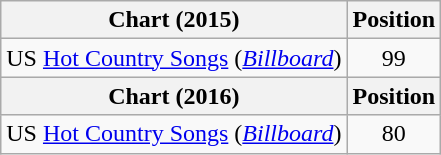<table class="wikitable">
<tr>
<th scope="col">Chart (2015)</th>
<th scope="col">Position</th>
</tr>
<tr>
<td>US <a href='#'>Hot Country Songs</a> (<em><a href='#'>Billboard</a></em>)</td>
<td align="center">99</td>
</tr>
<tr>
<th scope="col">Chart (2016)</th>
<th scope="col">Position</th>
</tr>
<tr>
<td>US <a href='#'>Hot Country Songs</a> (<em><a href='#'>Billboard</a></em>)</td>
<td align="center">80</td>
</tr>
</table>
